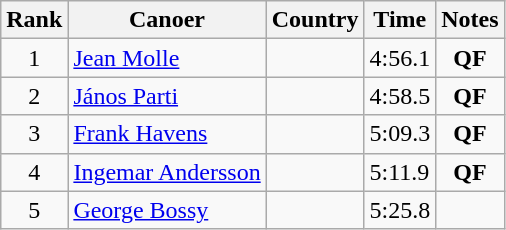<table class="wikitable sortable" style="text-align:center">
<tr>
<th>Rank</th>
<th>Canoer</th>
<th>Country</th>
<th>Time</th>
<th>Notes</th>
</tr>
<tr>
<td>1</td>
<td align="left"><a href='#'>Jean Molle</a></td>
<td align="left"></td>
<td align="left">4:56.1</td>
<td><strong>QF</strong></td>
</tr>
<tr>
<td>2</td>
<td align="left"><a href='#'>János Parti</a></td>
<td align="left"></td>
<td align="left">4:58.5</td>
<td><strong>QF</strong></td>
</tr>
<tr>
<td>3</td>
<td align="left"><a href='#'>Frank Havens</a></td>
<td align="left"></td>
<td align="left">5:09.3</td>
<td><strong>QF</strong></td>
</tr>
<tr>
<td>4</td>
<td align="left"athlete><a href='#'>Ingemar Andersson</a></td>
<td align="left"></td>
<td align="left">5:11.9</td>
<td><strong>QF</strong></td>
</tr>
<tr>
<td>5</td>
<td align="left"athlete><a href='#'>George Bossy</a></td>
<td align="left"></td>
<td align="left">5:25.8</td>
<td></td>
</tr>
</table>
